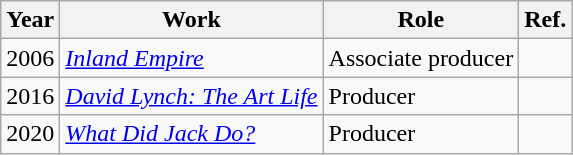<table class="wikitable">
<tr>
<th>Year</th>
<th>Work</th>
<th>Role</th>
<th>Ref.</th>
</tr>
<tr>
<td>2006</td>
<td><em><a href='#'>Inland Empire</a></em></td>
<td>Associate producer</td>
<td></td>
</tr>
<tr>
<td>2016</td>
<td><em><a href='#'>David Lynch: The Art Life</a></em></td>
<td>Producer</td>
<td></td>
</tr>
<tr>
<td>2020</td>
<td><em><a href='#'>What Did Jack Do?</a></em></td>
<td>Producer</td>
<td></td>
</tr>
</table>
